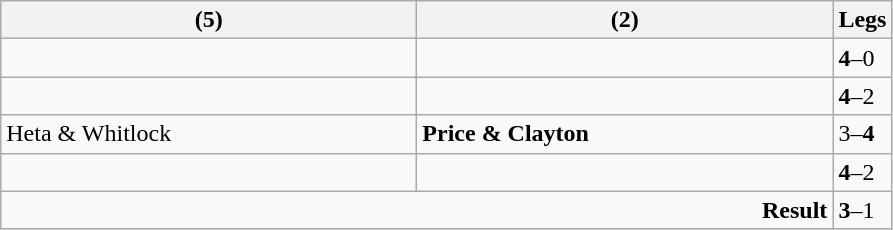<table class="wikitable">
<tr>
<th width=270> (5)</th>
<th width=270> (2)</th>
<th>Legs</th>
</tr>
<tr>
<td></td>
<td></td>
<td><strong>4</strong>–0</td>
</tr>
<tr>
<td></td>
<td></td>
<td><strong>4</strong>–2</td>
</tr>
<tr>
<td>Heta & Whitlock </td>
<td><strong>Price & Clayton</strong> </td>
<td>3–<strong>4</strong></td>
</tr>
<tr>
<td></td>
<td></td>
<td><strong>4</strong>–2</td>
</tr>
<tr>
<td colspan="2" align="right"><strong>Result</strong></td>
<td><strong>3</strong>–1</td>
</tr>
</table>
